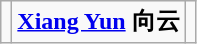<table class="wikitable" style="text-align:center">
<tr>
<td rowspan=2><div></div></td>
<td><strong><a href='#'>Xiang Yun</a> 向云</strong></td>
<td></td>
</tr>
</table>
